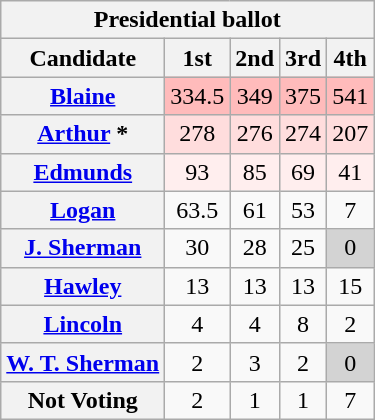<table class="wikitable sortable" style="text-align:center">
<tr>
<th colspan="5"><strong>Presidential ballot</strong></th>
</tr>
<tr>
<th>Candidate</th>
<th>1st</th>
<th>2nd</th>
<th>3rd</th>
<th>4th</th>
</tr>
<tr>
<th><a href='#'>Blaine</a></th>
<td style="background:#fbb;">334.5</td>
<td style="background:#fbb;">349</td>
<td style="background:#fbb;">375</td>
<td style="background:#fbb;">541</td>
</tr>
<tr>
<th><a href='#'>Arthur</a> <abbr>*</abbr></th>
<td style="background:#fdd;">278</td>
<td style="background:#fdd;">276</td>
<td style="background:#fdd;">274</td>
<td style="background:#fdd;">207</td>
</tr>
<tr>
<th><a href='#'>Edmunds</a></th>
<td style="background:#fee;">93</td>
<td style="background:#fee;">85</td>
<td style="background:#fee;">69</td>
<td style="background:#fee;">41</td>
</tr>
<tr>
<th><a href='#'>Logan</a></th>
<td>63.5</td>
<td>61</td>
<td>53</td>
<td>7</td>
</tr>
<tr>
<th><a href='#'>J. Sherman</a></th>
<td>30</td>
<td>28</td>
<td>25</td>
<td style="background:#d3d3d3">0</td>
</tr>
<tr>
<th><a href='#'>Hawley</a></th>
<td>13</td>
<td>13</td>
<td>13</td>
<td>15</td>
</tr>
<tr>
<th><a href='#'>Lincoln</a></th>
<td>4</td>
<td>4</td>
<td>8</td>
<td>2</td>
</tr>
<tr>
<th><a href='#'>W. T. Sherman</a></th>
<td>2</td>
<td>3</td>
<td>2</td>
<td style="background:#d3d3d3">0</td>
</tr>
<tr>
<th>Not Voting</th>
<td>2</td>
<td>1</td>
<td>1</td>
<td>7</td>
</tr>
</table>
